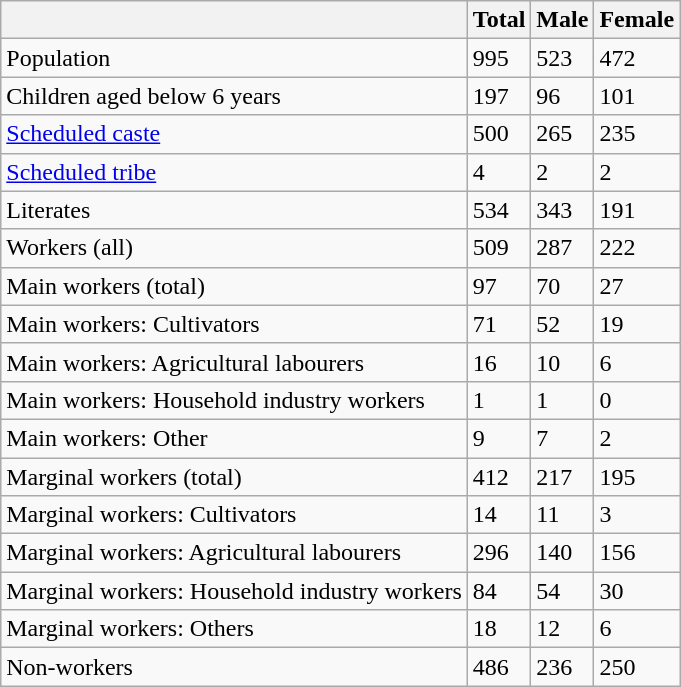<table class="wikitable sortable">
<tr>
<th></th>
<th>Total</th>
<th>Male</th>
<th>Female</th>
</tr>
<tr>
<td>Population</td>
<td>995</td>
<td>523</td>
<td>472</td>
</tr>
<tr>
<td>Children aged below 6 years</td>
<td>197</td>
<td>96</td>
<td>101</td>
</tr>
<tr>
<td><a href='#'>Scheduled caste</a></td>
<td>500</td>
<td>265</td>
<td>235</td>
</tr>
<tr>
<td><a href='#'>Scheduled tribe</a></td>
<td>4</td>
<td>2</td>
<td>2</td>
</tr>
<tr>
<td>Literates</td>
<td>534</td>
<td>343</td>
<td>191</td>
</tr>
<tr>
<td>Workers (all)</td>
<td>509</td>
<td>287</td>
<td>222</td>
</tr>
<tr>
<td>Main workers (total)</td>
<td>97</td>
<td>70</td>
<td>27</td>
</tr>
<tr>
<td>Main workers: Cultivators</td>
<td>71</td>
<td>52</td>
<td>19</td>
</tr>
<tr>
<td>Main workers: Agricultural labourers</td>
<td>16</td>
<td>10</td>
<td>6</td>
</tr>
<tr>
<td>Main workers: Household industry workers</td>
<td>1</td>
<td>1</td>
<td>0</td>
</tr>
<tr>
<td>Main workers: Other</td>
<td>9</td>
<td>7</td>
<td>2</td>
</tr>
<tr>
<td>Marginal workers (total)</td>
<td>412</td>
<td>217</td>
<td>195</td>
</tr>
<tr>
<td>Marginal workers: Cultivators</td>
<td>14</td>
<td>11</td>
<td>3</td>
</tr>
<tr>
<td>Marginal workers: Agricultural labourers</td>
<td>296</td>
<td>140</td>
<td>156</td>
</tr>
<tr>
<td>Marginal workers: Household industry workers</td>
<td>84</td>
<td>54</td>
<td>30</td>
</tr>
<tr>
<td>Marginal workers: Others</td>
<td>18</td>
<td>12</td>
<td>6</td>
</tr>
<tr>
<td>Non-workers</td>
<td>486</td>
<td>236</td>
<td>250</td>
</tr>
</table>
